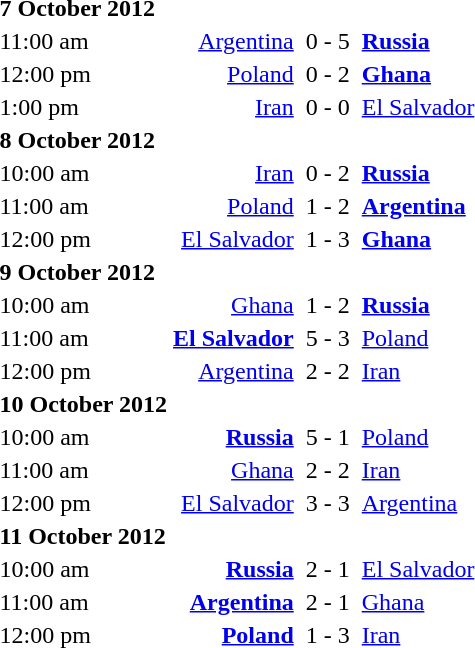<table>
<tr>
<td><strong>7 October 2012</strong></td>
</tr>
<tr>
<td>11:00 am</td>
<td align=right><a href='#'>Argentina</a></td>
<td></td>
<td>0 - 5</td>
<td></td>
<td><strong><a href='#'>Russia</a></strong></td>
</tr>
<tr>
<td>12:00 pm</td>
<td align=right><a href='#'>Poland</a></td>
<td></td>
<td>0 - 2</td>
<td></td>
<td><strong><a href='#'>Ghana</a></strong></td>
</tr>
<tr>
<td>1:00 pm</td>
<td align=right><a href='#'>Iran</a></td>
<td></td>
<td>0 - 0</td>
<td></td>
<td><a href='#'>El Salvador</a></td>
</tr>
<tr>
<td><strong>8 October 2012</strong></td>
</tr>
<tr>
<td>10:00 am</td>
<td align=right><a href='#'>Iran</a></td>
<td></td>
<td>0 - 2</td>
<td></td>
<td><strong><a href='#'>Russia</a></strong></td>
</tr>
<tr>
<td>11:00 am</td>
<td align=right><a href='#'>Poland</a></td>
<td></td>
<td>1 - 2</td>
<td></td>
<td><strong><a href='#'>Argentina</a></strong></td>
</tr>
<tr>
<td>12:00 pm</td>
<td align=right><a href='#'>El Salvador</a></td>
<td></td>
<td>1 - 3</td>
<td></td>
<td><strong><a href='#'>Ghana</a></strong></td>
</tr>
<tr>
<td><strong>9 October 2012</strong></td>
</tr>
<tr>
<td>10:00 am</td>
<td align=right><a href='#'>Ghana</a></td>
<td></td>
<td>1 - 2</td>
<td></td>
<td><strong><a href='#'>Russia</a></strong></td>
</tr>
<tr>
<td>11:00 am</td>
<td align=right><strong><a href='#'>El Salvador</a></strong></td>
<td></td>
<td>5 - 3</td>
<td></td>
<td><a href='#'>Poland</a></td>
</tr>
<tr>
<td>12:00 pm</td>
<td align=right><a href='#'>Argentina</a></td>
<td></td>
<td>2 - 2</td>
<td></td>
<td><a href='#'>Iran</a></td>
</tr>
<tr>
<td><strong>10 October 2012</strong></td>
</tr>
<tr>
<td>10:00 am</td>
<td align=right><strong><a href='#'>Russia</a></strong></td>
<td></td>
<td>5 - 1</td>
<td></td>
<td><a href='#'>Poland</a></td>
</tr>
<tr>
<td>11:00 am</td>
<td align=right><a href='#'>Ghana</a></td>
<td></td>
<td>2 - 2</td>
<td></td>
<td><a href='#'>Iran</a></td>
</tr>
<tr>
<td>12:00 pm</td>
<td align=right><a href='#'>El Salvador</a></td>
<td></td>
<td>3 - 3</td>
<td></td>
<td><a href='#'>Argentina</a></td>
</tr>
<tr>
<td><strong>11 October 2012</strong></td>
</tr>
<tr>
<td>10:00 am</td>
<td align=right><strong><a href='#'>Russia</a></strong></td>
<td></td>
<td>2 - 1</td>
<td></td>
<td><a href='#'>El Salvador</a></td>
</tr>
<tr>
<td>11:00 am</td>
<td align=right><strong><a href='#'>Argentina</a></strong></td>
<td></td>
<td>2 - 1</td>
<td></td>
<td><a href='#'>Ghana</a></td>
</tr>
<tr>
<td>12:00 pm</td>
<td align=right><strong><a href='#'>Poland</a></strong></td>
<td></td>
<td>1 - 3</td>
<td></td>
<td><a href='#'>Iran</a></td>
</tr>
</table>
